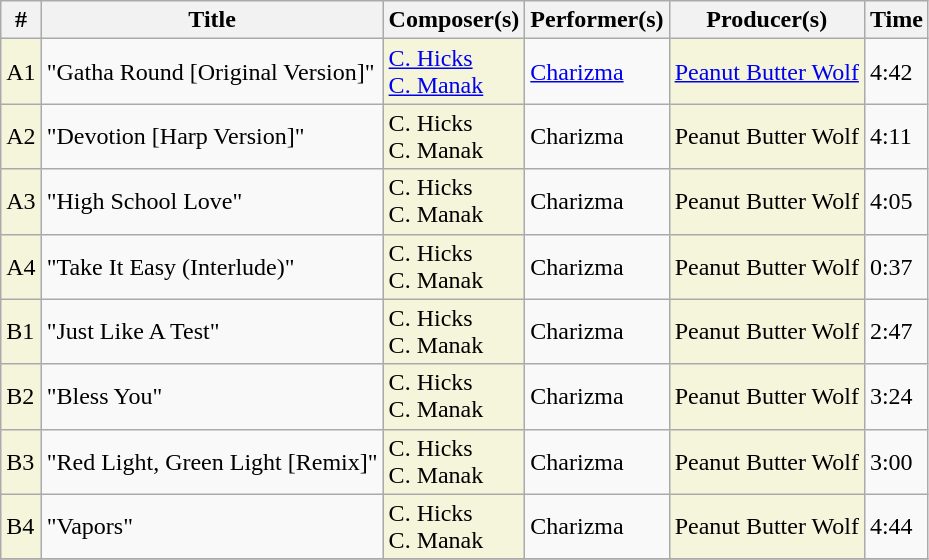<table class="wikitable">
<tr>
<th>#</th>
<th>Title</th>
<th>Composer(s)</th>
<th>Performer(s)</th>
<th>Producer(s)</th>
<th>Time</th>
</tr>
<tr>
<td bgcolor="beige">A1</td>
<td>"Gatha Round [Original Version]"</td>
<td bgcolor="beige"><a href='#'>C. Hicks</a><br><a href='#'>C. Manak</a></td>
<td><a href='#'>Charizma</a></td>
<td bgcolor="beige"><a href='#'>Peanut Butter Wolf</a></td>
<td>4:42</td>
</tr>
<tr>
<td bgcolor="beige">A2</td>
<td>"Devotion [Harp Version]"</td>
<td bgcolor="beige">C. Hicks<br>C. Manak</td>
<td>Charizma</td>
<td bgcolor="beige">Peanut Butter Wolf</td>
<td>4:11</td>
</tr>
<tr>
<td bgcolor="beige">A3</td>
<td>"High School Love"</td>
<td bgcolor="beige">C. Hicks<br>C. Manak</td>
<td>Charizma</td>
<td bgcolor="beige">Peanut Butter Wolf</td>
<td>4:05</td>
</tr>
<tr>
<td bgcolor="beige">A4</td>
<td>"Take It Easy (Interlude)"</td>
<td bgcolor="beige">C. Hicks<br>C. Manak</td>
<td>Charizma</td>
<td bgcolor="beige">Peanut Butter Wolf</td>
<td>0:37</td>
</tr>
<tr>
<td bgcolor="beige">B1</td>
<td>"Just Like A Test"</td>
<td bgcolor="beige">C. Hicks<br>C. Manak</td>
<td>Charizma</td>
<td bgcolor="beige">Peanut Butter Wolf</td>
<td>2:47</td>
</tr>
<tr>
<td bgcolor="beige">B2</td>
<td>"Bless You"</td>
<td bgcolor="beige">C. Hicks<br>C. Manak</td>
<td>Charizma</td>
<td bgcolor="beige">Peanut Butter Wolf</td>
<td>3:24</td>
</tr>
<tr>
<td bgcolor="beige">B3</td>
<td>"Red Light, Green Light [Remix]"</td>
<td bgcolor="beige">C. Hicks<br>C. Manak</td>
<td>Charizma</td>
<td bgcolor="beige">Peanut Butter Wolf</td>
<td>3:00</td>
</tr>
<tr>
<td bgcolor="beige">B4</td>
<td>"Vapors"</td>
<td bgcolor="beige">C. Hicks<br>C. Manak</td>
<td>Charizma</td>
<td bgcolor="beige">Peanut Butter Wolf</td>
<td>4:44</td>
</tr>
<tr>
</tr>
</table>
